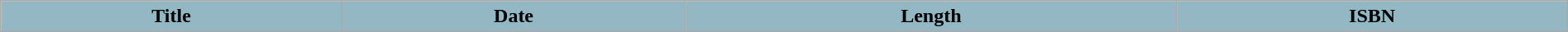<table class="wikitable" style="width:100%; margin:auto;">
<tr>
<th style="background: #93B8C4;">Title</th>
<th style="background: #93B8C4;">Date</th>
<th style="background: #93B8C4;">Length</th>
<th style="background: #93B8C4;">ISBN<br>



</th>
</tr>
</table>
